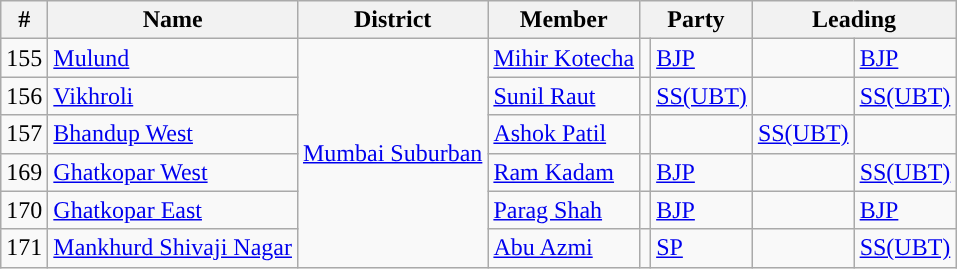<table class="wikitable">
<tr>
<th>#</th>
<th>Name</th>
<th>District</th>
<th>Member</th>
<th colspan="2">Party</th>
<th colspan="2">Leading<br></th>
</tr>
<tr>
<td>155</td>
<td><a href='#'>Mulund</a></td>
<td rowspan="6"><a href='#'>Mumbai Suburban</a></td>
<td><a href='#'>Mihir Kotecha</a></td>
<td style="background-color:"></td>
<td><a href='#'>BJP</a></td>
<td style="background-color:"></td>
<td><a href='#'>BJP</a></td>
</tr>
<tr>
<td>156</td>
<td><a href='#'>Vikhroli</a></td>
<td><a href='#'>Sunil Raut</a></td>
<td style="background-color:"></td>
<td><a href='#'>SS(UBT)</a></td>
<td style="background-color:"></td>
<td><a href='#'>SS(UBT)</a></td>
</tr>
<tr>
<td>157</td>
<td><a href='#'>Bhandup West</a></td>
<td><a href='#'>Ashok Patil</a></td>
<td></td>
<td style="background-color:"></td>
<td><a href='#'>SS(UBT)</a></td>
</tr>
<tr>
<td>169</td>
<td><a href='#'>Ghatkopar West</a></td>
<td><a href='#'>Ram Kadam</a></td>
<td style="background-color:"></td>
<td><a href='#'>BJP</a></td>
<td style="background-color:"></td>
<td><a href='#'>SS(UBT)</a></td>
</tr>
<tr>
<td>170</td>
<td><a href='#'>Ghatkopar East</a></td>
<td><a href='#'>Parag Shah</a></td>
<td style="background-color:"></td>
<td><a href='#'>BJP</a></td>
<td style="background-color:"></td>
<td><a href='#'>BJP</a></td>
</tr>
<tr>
<td>171</td>
<td><a href='#'>Mankhurd Shivaji Nagar</a></td>
<td><a href='#'>Abu Azmi</a></td>
<td style="background-color:"></td>
<td><a href='#'>SP</a></td>
<td style="background-color:"></td>
<td><a href='#'>SS(UBT)</a></td>
</tr>
</table>
